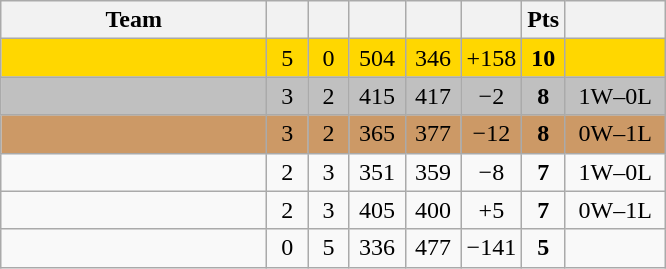<table class="wikitable" style="text-align:center;">
<tr>
<th width=170>Team</th>
<th width=20></th>
<th width=20></th>
<th width=30></th>
<th width=30></th>
<th width=30></th>
<th width=20>Pts</th>
<th width=60></th>
</tr>
<tr bgcolor="gold">
<td align=left></td>
<td>5</td>
<td>0</td>
<td>504</td>
<td>346</td>
<td>+158</td>
<td><strong>10</strong></td>
<td></td>
</tr>
<tr bgcolor="silver">
<td align=left></td>
<td>3</td>
<td>2</td>
<td>415</td>
<td>417</td>
<td>−2</td>
<td><strong>8</strong></td>
<td>1W–0L</td>
</tr>
<tr bgcolor="#cc9966">
<td align=left></td>
<td>3</td>
<td>2</td>
<td>365</td>
<td>377</td>
<td>−12</td>
<td><strong>8</strong></td>
<td>0W–1L</td>
</tr>
<tr>
<td align=left></td>
<td>2</td>
<td>3</td>
<td>351</td>
<td>359</td>
<td>−8</td>
<td><strong>7</strong></td>
<td>1W–0L</td>
</tr>
<tr>
<td align=left></td>
<td>2</td>
<td>3</td>
<td>405</td>
<td>400</td>
<td>+5</td>
<td><strong>7</strong></td>
<td>0W–1L</td>
</tr>
<tr>
<td align=left></td>
<td>0</td>
<td>5</td>
<td>336</td>
<td>477</td>
<td>−141</td>
<td><strong>5</strong></td>
<td></td>
</tr>
</table>
